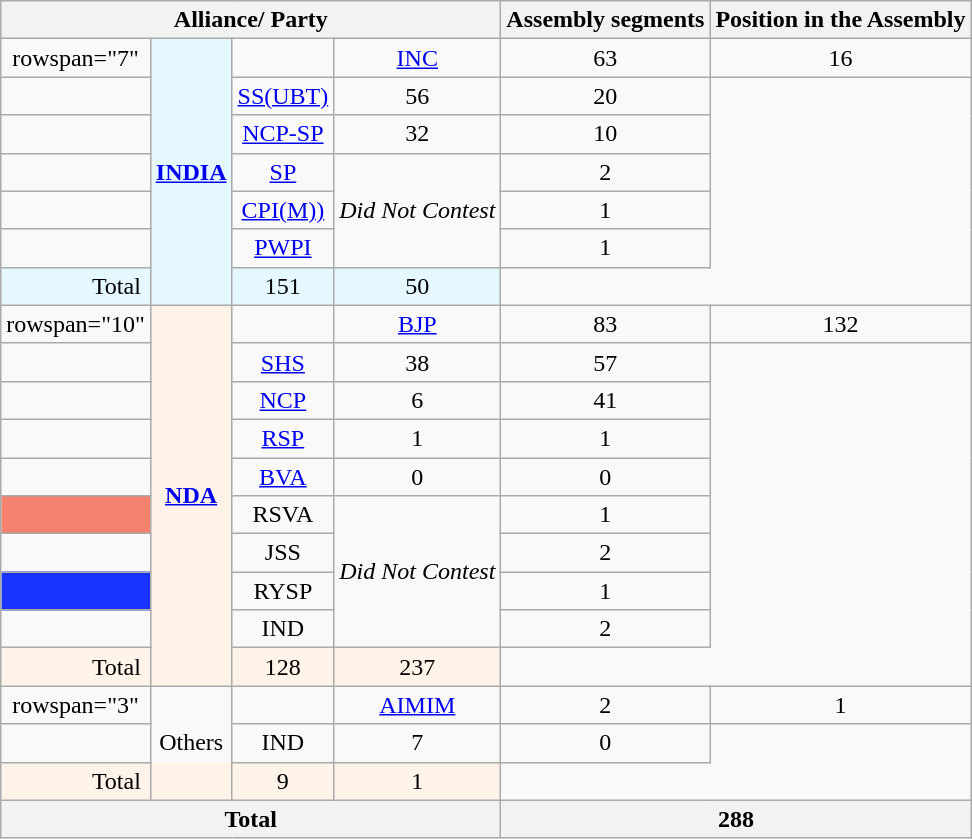<table class="wikitable sortable" style="text-align:center;">
<tr>
<th colspan="4">Alliance/ Party</th>
<th>Assembly segments</th>
<th>Position in the Assembly</th>
</tr>
<tr>
<td>rowspan="7" </td>
<th rowspan="7" style="background:#E5F8FF"><a href='#'>INDIA</a></th>
<td></td>
<td><a href='#'>INC</a></td>
<td>63</td>
<td>16</td>
</tr>
<tr>
<td></td>
<td><a href='#'>SS(UBT)</a></td>
<td>56</td>
<td>20</td>
</tr>
<tr>
<td></td>
<td><a href='#'>NCP-SP</a></td>
<td>32</td>
<td>10</td>
</tr>
<tr>
<td></td>
<td><a href='#'>SP</a></td>
<td rowspan=3><em>Did Not Contest</em></td>
<td>2</td>
</tr>
<tr>
<td></td>
<td><a href='#'>CPI(M))</a></td>
<td>1</td>
</tr>
<tr>
<td></td>
<td><a href='#'>PWPI</a></td>
<td>1</td>
</tr>
<tr>
<td colspan="2" style="background:#E5F8FF">Total</td>
<td style="background:#E5F8FF">151</td>
<td style="background:#E5F8FF">50</td>
</tr>
<tr>
<td>rowspan="10" </td>
<th rowspan="10" style="background:#fef3e8"><a href='#'>NDA</a></th>
<td></td>
<td><a href='#'>BJP</a></td>
<td>83</td>
<td>132</td>
</tr>
<tr>
<td></td>
<td><a href='#'>SHS</a></td>
<td>38</td>
<td>57</td>
</tr>
<tr>
<td></td>
<td><a href='#'>NCP</a></td>
<td>6</td>
<td>41</td>
</tr>
<tr>
<td></td>
<td><a href='#'>RSP</a></td>
<td>1</td>
<td>1</td>
</tr>
<tr>
<td></td>
<td><a href='#'>BVA</a></td>
<td>0</td>
<td>0</td>
</tr>
<tr>
<td bgcolor=#F4826F></td>
<td>RSVA</td>
<td rowspan=4><em>Did Not Contest</em></td>
<td>1</td>
</tr>
<tr>
<td></td>
<td>JSS</td>
<td>2</td>
</tr>
<tr>
<td bgcolor=#1A34FF></td>
<td>RYSP</td>
<td>1</td>
</tr>
<tr>
<td></td>
<td>IND</td>
<td>2</td>
</tr>
<tr>
<td colspan="2" style="background:#fef3e8">Total</td>
<td style="background:#fef3e8">128</td>
<td style="background:#fef3e8">237</td>
</tr>
<tr>
<td>rowspan="3" </td>
<td rowspan="3">Others</td>
<td></td>
<td><a href='#'>AIMIM</a></td>
<td>2</td>
<td>1</td>
</tr>
<tr>
<td></td>
<td>IND</td>
<td>7</td>
<td>0</td>
</tr>
<tr>
<td colspan="2" style="background:#fef3e8">Total</td>
<td style="background:#fef3e8">9</td>
<td style="background:#fef3e8">1</td>
</tr>
<tr>
<th colspan="4">Total</th>
<th colspan="3">288</th>
</tr>
</table>
